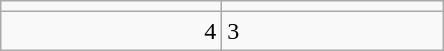<table class="wikitable">
<tr>
<td align=center width=140></td>
<td align=center width=140></td>
</tr>
<tr>
<td align=right>4</td>
<td>3</td>
</tr>
</table>
